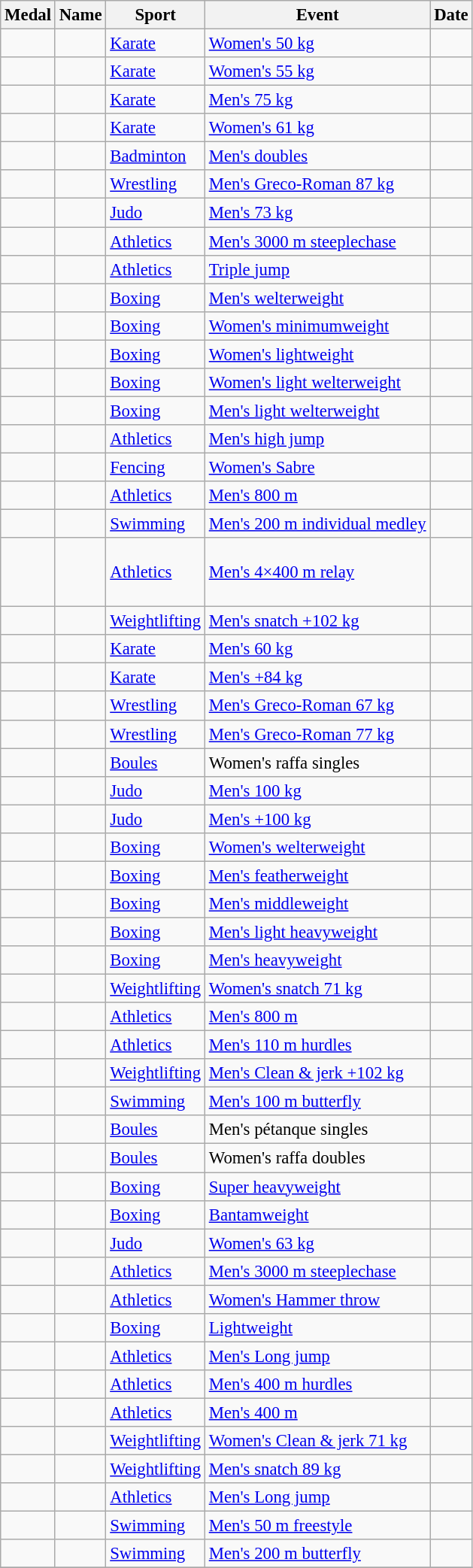<table class="wikitable sortable" style="font-size:95%">
<tr>
<th>Medal</th>
<th>Name</th>
<th>Sport</th>
<th>Event</th>
<th>Date</th>
</tr>
<tr>
<td></td>
<td></td>
<td><a href='#'>Karate</a></td>
<td><a href='#'>Women's 50 kg</a></td>
<td></td>
</tr>
<tr>
<td></td>
<td></td>
<td><a href='#'>Karate</a></td>
<td><a href='#'>Women's 55 kg</a></td>
<td></td>
</tr>
<tr>
<td></td>
<td></td>
<td><a href='#'>Karate</a></td>
<td><a href='#'>Men's 75 kg</a></td>
<td></td>
</tr>
<tr>
<td></td>
<td></td>
<td><a href='#'>Karate</a></td>
<td><a href='#'>Women's 61 kg</a></td>
<td></td>
</tr>
<tr>
<td></td>
<td><br></td>
<td><a href='#'>Badminton</a></td>
<td><a href='#'>Men's doubles</a></td>
<td></td>
</tr>
<tr>
<td></td>
<td></td>
<td><a href='#'>Wrestling</a></td>
<td><a href='#'>Men's Greco-Roman 87 kg</a></td>
<td></td>
</tr>
<tr>
<td></td>
<td></td>
<td><a href='#'>Judo</a></td>
<td><a href='#'>Men's 73 kg</a></td>
<td></td>
</tr>
<tr>
<td></td>
<td></td>
<td><a href='#'>Athletics</a></td>
<td><a href='#'>Men's 3000 m steeplechase</a></td>
<td></td>
</tr>
<tr>
<td></td>
<td></td>
<td><a href='#'>Athletics</a></td>
<td><a href='#'>Triple jump</a></td>
<td></td>
</tr>
<tr>
<td></td>
<td></td>
<td><a href='#'>Boxing</a></td>
<td><a href='#'>Men's welterweight</a></td>
<td></td>
</tr>
<tr>
<td></td>
<td></td>
<td><a href='#'>Boxing</a></td>
<td><a href='#'>Women's minimumweight</a></td>
<td></td>
</tr>
<tr>
<td></td>
<td></td>
<td><a href='#'>Boxing</a></td>
<td><a href='#'>Women's lightweight</a></td>
<td></td>
</tr>
<tr>
<td></td>
<td></td>
<td><a href='#'>Boxing</a></td>
<td><a href='#'>Women's light welterweight</a></td>
<td></td>
</tr>
<tr>
<td></td>
<td></td>
<td><a href='#'>Boxing</a></td>
<td><a href='#'>Men's light welterweight</a></td>
<td></td>
</tr>
<tr>
<td></td>
<td></td>
<td><a href='#'>Athletics</a></td>
<td><a href='#'>Men's high jump</a></td>
<td></td>
</tr>
<tr>
<td></td>
<td></td>
<td><a href='#'>Fencing</a></td>
<td><a href='#'>Women's Sabre</a></td>
<td></td>
</tr>
<tr>
<td></td>
<td></td>
<td><a href='#'>Athletics</a></td>
<td><a href='#'>Men's 800 m</a></td>
<td></td>
</tr>
<tr>
<td></td>
<td></td>
<td><a href='#'>Swimming</a></td>
<td><a href='#'>Men's 200 m individual medley</a></td>
<td></td>
</tr>
<tr>
<td></td>
<td><br><br><br></td>
<td><a href='#'>Athletics</a></td>
<td><a href='#'>Men's 4×400 m relay</a></td>
<td></td>
</tr>
<tr>
<td></td>
<td></td>
<td><a href='#'>Weightlifting</a></td>
<td><a href='#'>Men's snatch +102 kg</a></td>
<td></td>
</tr>
<tr>
<td></td>
<td></td>
<td><a href='#'>Karate</a></td>
<td><a href='#'>Men's 60 kg</a></td>
<td></td>
</tr>
<tr>
<td></td>
<td></td>
<td><a href='#'>Karate</a></td>
<td><a href='#'>Men's +84 kg</a></td>
<td></td>
</tr>
<tr>
<td></td>
<td></td>
<td><a href='#'>Wrestling</a></td>
<td><a href='#'>Men's Greco-Roman 67 kg</a></td>
<td></td>
</tr>
<tr>
<td></td>
<td></td>
<td><a href='#'>Wrestling</a></td>
<td><a href='#'>Men's Greco-Roman 77 kg</a></td>
<td></td>
</tr>
<tr>
<td></td>
<td></td>
<td><a href='#'>Boules</a></td>
<td>Women's raffa singles</td>
<td></td>
</tr>
<tr>
<td></td>
<td></td>
<td><a href='#'>Judo</a></td>
<td><a href='#'>Men's 100 kg</a></td>
<td></td>
</tr>
<tr>
<td></td>
<td></td>
<td><a href='#'>Judo</a></td>
<td><a href='#'>Men's +100 kg</a></td>
<td></td>
</tr>
<tr>
<td></td>
<td></td>
<td><a href='#'>Boxing</a></td>
<td><a href='#'>Women's welterweight</a></td>
<td></td>
</tr>
<tr>
<td></td>
<td></td>
<td><a href='#'>Boxing</a></td>
<td><a href='#'>Men's featherweight</a></td>
<td></td>
</tr>
<tr>
<td></td>
<td></td>
<td><a href='#'>Boxing</a></td>
<td><a href='#'>Men's middleweight</a></td>
<td></td>
</tr>
<tr>
<td></td>
<td></td>
<td><a href='#'>Boxing</a></td>
<td><a href='#'>Men's light heavyweight</a></td>
<td></td>
</tr>
<tr>
<td></td>
<td></td>
<td><a href='#'>Boxing</a></td>
<td><a href='#'>Men's heavyweight</a></td>
<td></td>
</tr>
<tr>
<td></td>
<td></td>
<td><a href='#'>Weightlifting</a></td>
<td><a href='#'>Women's snatch 71 kg</a></td>
<td></td>
</tr>
<tr>
<td></td>
<td></td>
<td><a href='#'>Athletics</a></td>
<td><a href='#'>Men's 800 m</a></td>
<td></td>
</tr>
<tr>
<td></td>
<td></td>
<td><a href='#'>Athletics</a></td>
<td><a href='#'>Men's 110 m hurdles</a></td>
<td></td>
</tr>
<tr>
<td></td>
<td></td>
<td><a href='#'>Weightlifting</a></td>
<td><a href='#'>Men's Clean & jerk +102 kg</a></td>
<td></td>
</tr>
<tr>
<td></td>
<td></td>
<td><a href='#'>Swimming</a></td>
<td><a href='#'>Men's 100 m butterfly</a></td>
<td></td>
</tr>
<tr>
<td></td>
<td></td>
<td><a href='#'>Boules</a></td>
<td>Men's pétanque singles</td>
<td></td>
</tr>
<tr>
<td></td>
<td><br></td>
<td><a href='#'>Boules</a></td>
<td>Women's raffa doubles</td>
<td></td>
</tr>
<tr>
<td></td>
<td></td>
<td><a href='#'>Boxing</a></td>
<td><a href='#'>Super heavyweight</a></td>
<td></td>
</tr>
<tr>
<td></td>
<td></td>
<td><a href='#'>Boxing</a></td>
<td><a href='#'>Bantamweight</a></td>
<td></td>
</tr>
<tr>
<td></td>
<td></td>
<td><a href='#'>Judo</a></td>
<td><a href='#'>Women's 63 kg</a></td>
<td></td>
</tr>
<tr>
<td></td>
<td></td>
<td><a href='#'>Athletics</a></td>
<td><a href='#'>Men's 3000 m steeplechase</a></td>
<td></td>
</tr>
<tr>
<td></td>
<td></td>
<td><a href='#'>Athletics</a></td>
<td><a href='#'>Women's Hammer throw</a></td>
<td></td>
</tr>
<tr>
<td></td>
<td></td>
<td><a href='#'>Boxing</a></td>
<td><a href='#'>Lightweight</a></td>
<td></td>
</tr>
<tr>
<td></td>
<td></td>
<td><a href='#'>Athletics</a></td>
<td><a href='#'>Men's Long jump</a></td>
<td></td>
</tr>
<tr>
<td></td>
<td></td>
<td><a href='#'>Athletics</a></td>
<td><a href='#'>Men's 400 m hurdles</a></td>
<td></td>
</tr>
<tr>
<td></td>
<td></td>
<td><a href='#'>Athletics</a></td>
<td><a href='#'>Men's 400 m</a></td>
<td></td>
</tr>
<tr>
<td></td>
<td></td>
<td><a href='#'>Weightlifting</a></td>
<td><a href='#'>Women's Clean & jerk 71 kg</a></td>
<td></td>
</tr>
<tr>
<td></td>
<td></td>
<td><a href='#'>Weightlifting</a></td>
<td><a href='#'>Men's snatch 89 kg</a></td>
<td></td>
</tr>
<tr>
<td></td>
<td></td>
<td><a href='#'>Athletics</a></td>
<td><a href='#'>Men's Long jump</a></td>
<td></td>
</tr>
<tr>
<td></td>
<td></td>
<td><a href='#'>Swimming</a></td>
<td><a href='#'>Men's 50 m freestyle</a></td>
<td></td>
</tr>
<tr>
<td></td>
<td></td>
<td><a href='#'>Swimming</a></td>
<td><a href='#'>Men's 200 m butterfly</a></td>
<td></td>
</tr>
<tr>
</tr>
</table>
